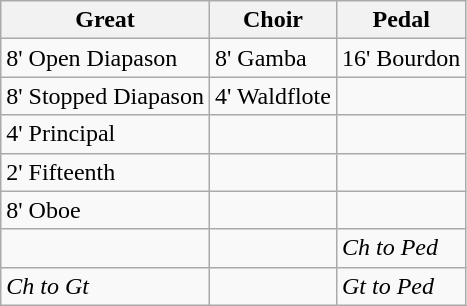<table class="wikitable">
<tr>
<th>Great</th>
<th>Choir</th>
<th>Pedal</th>
</tr>
<tr>
<td>8' Open Diapason</td>
<td>8' Gamba</td>
<td>16' Bourdon</td>
</tr>
<tr>
<td>8' Stopped Diapason</td>
<td>4' Waldflote</td>
<td></td>
</tr>
<tr>
<td>4' Principal</td>
<td></td>
<td></td>
</tr>
<tr>
<td>2' Fifteenth</td>
<td></td>
<td></td>
</tr>
<tr>
<td>8' Oboe</td>
<td></td>
<td></td>
</tr>
<tr>
<td></td>
<td></td>
<td><em>Ch to Ped</em></td>
</tr>
<tr>
<td><em>Ch to Gt</em></td>
<td></td>
<td><em>Gt to Ped</em></td>
</tr>
</table>
